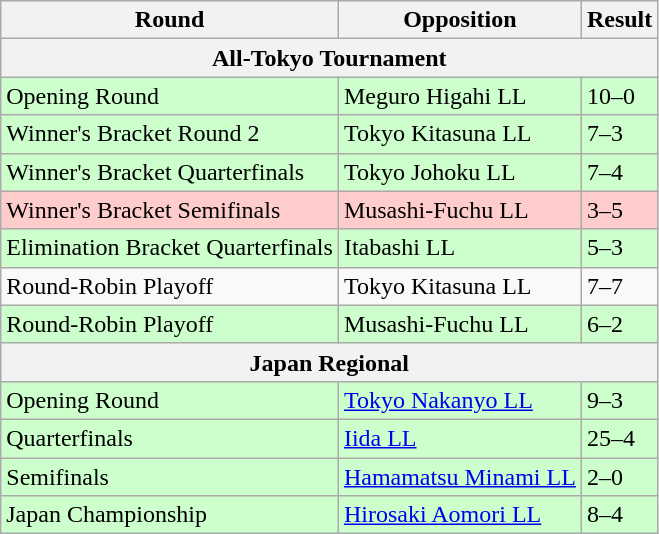<table class="wikitable">
<tr>
<th>Round</th>
<th>Opposition</th>
<th>Result</th>
</tr>
<tr>
<th colspan=3>All-Tokyo Tournament</th>
</tr>
<tr bgcolor=ccffcc>
<td>Opening Round</td>
<td>Meguro Higahi LL</td>
<td>10–0</td>
</tr>
<tr bgcolor=ccffcc>
<td>Winner's Bracket Round 2</td>
<td>Tokyo Kitasuna LL</td>
<td>7–3</td>
</tr>
<tr bgcolor=ccffcc>
<td>Winner's Bracket Quarterfinals</td>
<td>Tokyo Johoku LL</td>
<td>7–4</td>
</tr>
<tr bgcolor=ffcccc>
<td>Winner's Bracket Semifinals</td>
<td>Musashi-Fuchu LL</td>
<td>3–5</td>
</tr>
<tr bgcolor=ccffcc>
<td>Elimination Bracket Quarterfinals</td>
<td>Itabashi LL</td>
<td>5–3</td>
</tr>
<tr>
<td>Round-Robin Playoff</td>
<td>Tokyo Kitasuna LL</td>
<td>7–7</td>
</tr>
<tr bgcolor=ccffcc>
<td>Round-Robin Playoff</td>
<td>Musashi-Fuchu LL</td>
<td>6–2</td>
</tr>
<tr>
<th colspan=3>Japan Regional</th>
</tr>
<tr bgcolor=ccffcc>
<td>Opening Round</td>
<td><a href='#'>Tokyo Nakanyo LL</a></td>
<td>9–3</td>
</tr>
<tr bgcolor=ccffcc>
<td>Quarterfinals</td>
<td><a href='#'>Iida LL</a></td>
<td>25–4</td>
</tr>
<tr bgcolor=ccffcc>
<td>Semifinals</td>
<td><a href='#'>Hamamatsu Minami LL</a></td>
<td>2–0</td>
</tr>
<tr bgcolor=ccffcc>
<td>Japan Championship</td>
<td><a href='#'>Hirosaki Aomori LL</a></td>
<td>8–4</td>
</tr>
</table>
